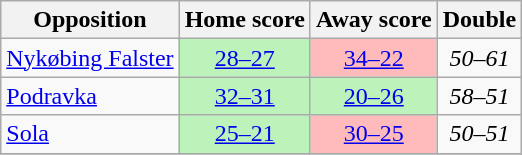<table class="wikitable" style="text-align: center">
<tr>
<th>Opposition</th>
<th>Home score</th>
<th>Away score</th>
<th>Double</th>
</tr>
<tr>
<td align="left"> <a href='#'>Nykøbing Falster</a></td>
<td bgcolor=#BBF3BB><a href='#'>28–27</a></td>
<td bgcolor=#FFBBBB><a href='#'>34–22</a></td>
<td><em>50–61</em></td>
</tr>
<tr>
<td align="left"> <a href='#'>Podravka</a></td>
<td bgcolor=#BBF3BB><a href='#'>32–31</a></td>
<td bgcolor=#BBF3BB><a href='#'>20–26</a></td>
<td><em>58–51</em></td>
</tr>
<tr>
<td align="left"> <a href='#'>Sola</a></td>
<td bgcolor=#BBF3BB><a href='#'>25–21</a></td>
<td bgcolor=#FFBBBB><a href='#'>30–25</a></td>
<td><em>50–51</em></td>
</tr>
<tr>
</tr>
</table>
